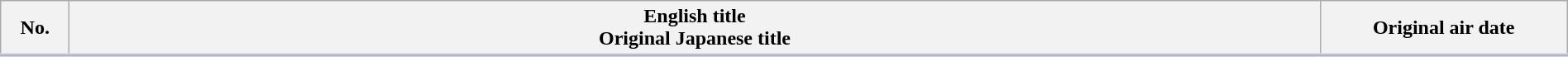<table class="plainrowheaders wikitable" style="width:100%; margin:auto; background:#FFF">
<tr style="border-bottom: 3px solid #CCF;">
<th style="width:3em;">No.</th>
<th>English title <br> Original Japanese title</th>
<th style="width:12em;">Original air date</th>
</tr>
<tr>
</tr>
</table>
